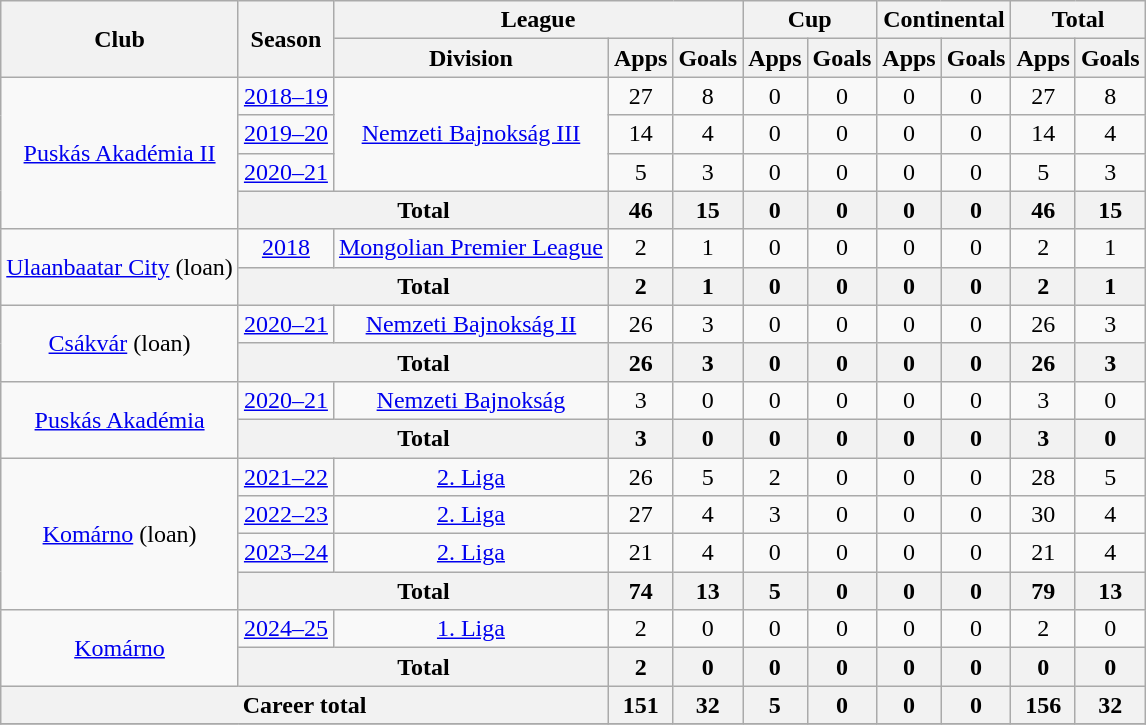<table class="wikitable" style="text-align: center;">
<tr>
<th rowspan=2>Club</th>
<th rowspan=2>Season</th>
<th colspan=3>League</th>
<th colspan=2>Cup</th>
<th colspan=2>Continental</th>
<th colspan=2>Total</th>
</tr>
<tr>
<th>Division</th>
<th>Apps</th>
<th>Goals</th>
<th>Apps</th>
<th>Goals</th>
<th>Apps</th>
<th>Goals</th>
<th>Apps</th>
<th>Goals</th>
</tr>
<tr>
<td rowspan=4><a href='#'>Puskás Akadémia II</a></td>
<td><a href='#'>2018–19</a></td>
<td rowspan=3><a href='#'>Nemzeti Bajnokság III</a></td>
<td>27</td>
<td>8</td>
<td>0</td>
<td>0</td>
<td 0>0</td>
<td>0</td>
<td>27</td>
<td>8</td>
</tr>
<tr>
<td><a href='#'>2019–20</a></td>
<td>14</td>
<td>4</td>
<td>0</td>
<td>0</td>
<td 0>0</td>
<td>0</td>
<td>14</td>
<td>4</td>
</tr>
<tr>
<td><a href='#'>2020–21</a></td>
<td>5</td>
<td>3</td>
<td>0</td>
<td>0</td>
<td 0>0</td>
<td>0</td>
<td>5</td>
<td>3</td>
</tr>
<tr>
<th colspan="2">Total</th>
<th>46</th>
<th>15</th>
<th>0</th>
<th>0</th>
<th>0</th>
<th>0</th>
<th>46</th>
<th>15</th>
</tr>
<tr>
<td rowspan=2><a href='#'>Ulaanbaatar City</a> (loan)</td>
<td><a href='#'>2018</a></td>
<td><a href='#'>Mongolian Premier League</a></td>
<td>2</td>
<td>1</td>
<td>0</td>
<td>0</td>
<td 0>0</td>
<td>0</td>
<td>2</td>
<td>1</td>
</tr>
<tr>
<th colspan="2">Total</th>
<th>2</th>
<th>1</th>
<th>0</th>
<th>0</th>
<th>0</th>
<th>0</th>
<th>2</th>
<th>1</th>
</tr>
<tr>
<td rowspan=2><a href='#'>Csákvár</a> (loan)</td>
<td><a href='#'>2020–21</a></td>
<td><a href='#'>Nemzeti Bajnokság II</a></td>
<td>26</td>
<td>3</td>
<td>0</td>
<td>0</td>
<td 0>0</td>
<td>0</td>
<td>26</td>
<td>3</td>
</tr>
<tr>
<th colspan="2">Total</th>
<th>26</th>
<th>3</th>
<th>0</th>
<th>0</th>
<th>0</th>
<th>0</th>
<th>26</th>
<th>3</th>
</tr>
<tr>
<td rowspan=2><a href='#'>Puskás Akadémia</a></td>
<td><a href='#'>2020–21</a></td>
<td><a href='#'>Nemzeti Bajnokság</a></td>
<td>3</td>
<td>0</td>
<td>0</td>
<td>0</td>
<td 0>0</td>
<td>0</td>
<td>3</td>
<td>0</td>
</tr>
<tr>
<th colspan="2">Total</th>
<th>3</th>
<th>0</th>
<th>0</th>
<th>0</th>
<th>0</th>
<th>0</th>
<th>3</th>
<th>0</th>
</tr>
<tr>
<td rowspan=4><a href='#'>Komárno</a> (loan)</td>
<td><a href='#'>2021–22</a></td>
<td><a href='#'>2. Liga</a></td>
<td>26</td>
<td>5</td>
<td>2</td>
<td>0</td>
<td 0>0</td>
<td>0</td>
<td>28</td>
<td>5</td>
</tr>
<tr>
<td><a href='#'>2022–23</a></td>
<td><a href='#'>2. Liga</a></td>
<td>27</td>
<td>4</td>
<td>3</td>
<td>0</td>
<td>0</td>
<td>0</td>
<td>30</td>
<td>4</td>
</tr>
<tr>
<td><a href='#'>2023–24</a></td>
<td><a href='#'>2. Liga</a></td>
<td>21</td>
<td>4</td>
<td>0</td>
<td>0</td>
<td>0</td>
<td>0</td>
<td>21</td>
<td>4</td>
</tr>
<tr>
<th colspan="2">Total</th>
<th>74</th>
<th>13</th>
<th>5</th>
<th>0</th>
<th>0</th>
<th>0</th>
<th>79</th>
<th>13</th>
</tr>
<tr>
<td rowspan=2><a href='#'>Komárno</a></td>
<td><a href='#'>2024–25</a></td>
<td><a href='#'>1. Liga</a></td>
<td>2</td>
<td>0</td>
<td>0</td>
<td>0</td>
<td 0>0</td>
<td>0</td>
<td>2</td>
<td>0</td>
</tr>
<tr>
<th colspan="2">Total</th>
<th>2</th>
<th>0</th>
<th>0</th>
<th>0</th>
<th>0</th>
<th>0</th>
<th>0</th>
<th>0</th>
</tr>
<tr>
<th colspan="3">Career total</th>
<th>151</th>
<th>32</th>
<th>5</th>
<th>0</th>
<th>0</th>
<th>0</th>
<th>156</th>
<th>32</th>
</tr>
<tr>
</tr>
</table>
